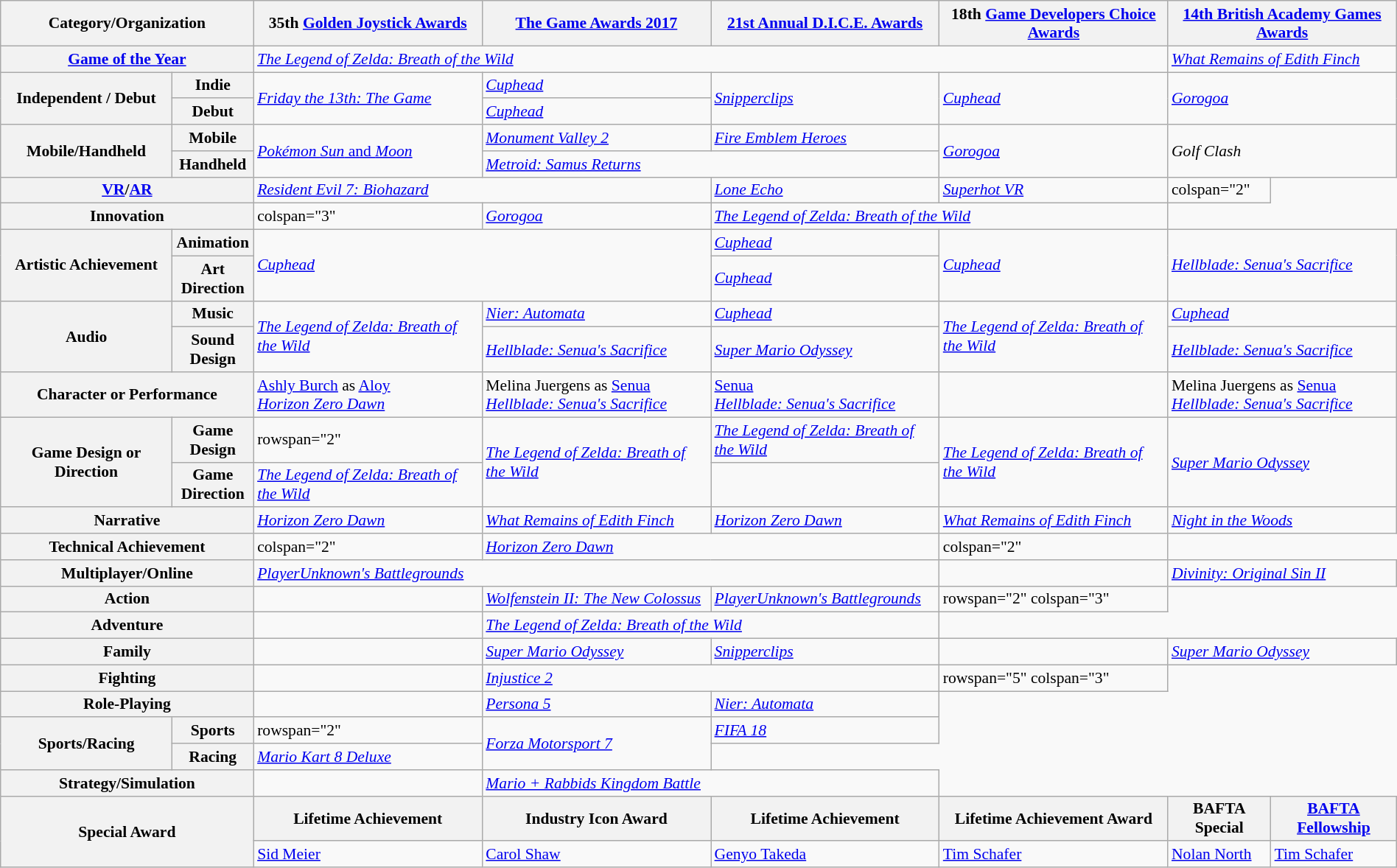<table class="wikitable" style="border:none; margin:0; width:100%; font-size: 90%;">
<tr>
<th colspan="2" style="width:17%">Category/Organization</th>
<th style="width:16%;">35th <a href='#'>Golden Joystick Awards</a><br></th>
<th style="width:16%;"><a href='#'>The Game Awards 2017</a><br></th>
<th style="width:16%;"><a href='#'>21st Annual D.I.C.E. Awards</a><br></th>
<th style="width:16%;">18th <a href='#'>Game Developers Choice Awards</a><br></th>
<th colspan="2" style="width:16%;"><a href='#'>14th British Academy Games Awards</a><br></th>
</tr>
<tr>
<th scope="row" colspan="2"><a href='#'>Game of the Year</a></th>
<td colspan=4><em><a href='#'>The Legend of Zelda: Breath of the Wild</a></em></td>
<td colspan="2"><em><a href='#'>What Remains of Edith Finch</a></em></td>
</tr>
<tr>
<th scope="row"  rowspan="2" style="width:9%;">Independent / Debut</th>
<th>Indie</th>
<td rowspan="2"><em><a href='#'>Friday the 13th: The Game</a></em></td>
<td><em><a href='#'>Cuphead</a></em></td>
<td rowspan="2"><em><a href='#'>Snipperclips</a></em></td>
<td rowspan="2"><em><a href='#'>Cuphead</a></em></td>
<td rowspan="2" colspan="2"><em><a href='#'>Gorogoa</a></em></td>
</tr>
<tr>
<th scope="row">Debut</th>
<td><em><a href='#'>Cuphead</a></em></td>
</tr>
<tr>
<th scope="row" rowspan="2" style="width:12%;">Mobile/Handheld</th>
<th>Mobile</th>
<td rowspan="2"><a href='#'><em>Pokémon Sun</em> and <em>Moon</em></a></td>
<td><em><a href='#'>Monument Valley 2</a></em></td>
<td><em><a href='#'>Fire Emblem Heroes</a></em></td>
<td rowspan="2"><em><a href='#'>Gorogoa</a></em></td>
<td colspan="2" rowspan="2"><em>Golf Clash</em></td>
</tr>
<tr>
<th scope="row">Handheld</th>
<td colspan="2"><em><a href='#'>Metroid: Samus Returns</a></em></td>
</tr>
<tr>
<th scope="row" colspan="2"><a href='#'>VR</a>/<a href='#'>AR</a></th>
<td colspan="2"><em><a href='#'>Resident Evil 7: Biohazard</a></em></td>
<td><em><a href='#'>Lone Echo</a></em></td>
<td><em><a href='#'>Superhot VR</a></em></td>
<td>colspan="2" </td>
</tr>
<tr>
<th scope="row" colspan="2" style="width:9%;">Innovation</th>
<td>colspan="3" </td>
<td><em><a href='#'>Gorogoa</a></em></td>
<td colspan="2"><em><a href='#'>The Legend of Zelda: Breath of the Wild</a></em></td>
</tr>
<tr>
<th scope="row" rowspan="2" style="width:9%;">Artistic Achievement</th>
<th>Animation</th>
<td rowspan="2" colspan="2"><em><a href='#'>Cuphead</a></em></td>
<td><em><a href='#'>Cuphead</a></em></td>
<td rowspan="2"><em><a href='#'>Cuphead</a></em></td>
<td rowspan="2" colspan="2"><em><a href='#'>Hellblade: Senua's Sacrifice</a></em></td>
</tr>
<tr>
<th scope="row">Art Direction</th>
<td><em><a href='#'>Cuphead</a></em></td>
</tr>
<tr>
<th scope="row" rowspan="2" style="width:12%;">Audio</th>
<th>Music</th>
<td rowspan="2"><em><a href='#'>The Legend of Zelda: Breath of the Wild</a></em></td>
<td><em><a href='#'>Nier: Automata</a></em></td>
<td><em><a href='#'>Cuphead</a></em></td>
<td rowspan="2"><em><a href='#'>The Legend of Zelda: Breath of the Wild</a></em></td>
<td colspan="2"><em><a href='#'>Cuphead</a></em></td>
</tr>
<tr>
<th scope="row">Sound Design</th>
<td><em><a href='#'>Hellblade: Senua's Sacrifice</a></em></td>
<td><em><a href='#'>Super Mario Odyssey</a></em></td>
<td colspan="2"><em><a href='#'>Hellblade: Senua's Sacrifice</a></em></td>
</tr>
<tr>
<th scope="row" colspan="2">Character or Performance</th>
<td><a href='#'>Ashly Burch</a> as <a href='#'>Aloy</a> <br><em><a href='#'>Horizon Zero Dawn</a></em></td>
<td>Melina Juergens as <a href='#'>Senua</a> <br><em><a href='#'>Hellblade: Senua's Sacrifice</a></em></td>
<td><a href='#'>Senua</a><br><em><a href='#'>Hellblade: Senua's Sacrifice</a></em></td>
<td></td>
<td colspan="2">Melina Juergens as <a href='#'>Senua</a><br><em><a href='#'>Hellblade: Senua's Sacrifice</a></em></td>
</tr>
<tr>
<th scope="row" rowspan="2" style="width:9%;">Game Design or Direction</th>
<th>Game Design</th>
<td>rowspan="2" </td>
<td rowspan="2"><em><a href='#'>The Legend of Zelda: Breath of the Wild</a></em></td>
<td><em><a href='#'>The Legend of Zelda: Breath of the Wild</a></em></td>
<td rowspan="2"><em><a href='#'>The Legend of Zelda: Breath of the Wild</a></em></td>
<td rowspan="2" colspan="2"><em><a href='#'>Super Mario Odyssey</a></em></td>
</tr>
<tr>
<th scope="row">Game Direction</th>
<td><em><a href='#'>The Legend of Zelda: Breath of the Wild</a></em></td>
</tr>
<tr>
<th scope="row" colspan="2">Narrative</th>
<td><em><a href='#'>Horizon Zero Dawn</a></em></td>
<td><em><a href='#'>What Remains of Edith Finch</a></em></td>
<td><em><a href='#'>Horizon Zero Dawn</a></em></td>
<td><em><a href='#'>What Remains of Edith Finch</a></em></td>
<td colspan="2"><em><a href='#'>Night in the Woods</a></em></td>
</tr>
<tr>
<th scope="row" colspan="2">Technical Achievement</th>
<td>colspan="2" </td>
<td colspan="2"><em><a href='#'>Horizon Zero Dawn</a></em></td>
<td>colspan="2" </td>
</tr>
<tr>
<th scope="row" colspan="2">Multiplayer/Online</th>
<td colspan="3"><em><a href='#'>PlayerUnknown's Battlegrounds</a></em></td>
<td></td>
<td colspan="2"><em><a href='#'>Divinity: Original Sin II</a> </em></td>
</tr>
<tr>
<th scope="row" colspan="2">Action</th>
<td></td>
<td><em><a href='#'>Wolfenstein II: The New Colossus</a></em></td>
<td><em><a href='#'>PlayerUnknown's Battlegrounds</a></em></td>
<td>rowspan="2" colspan="3" </td>
</tr>
<tr>
<th scope="row" colspan="2">Adventure</th>
<td></td>
<td colspan="2"><em><a href='#'>The Legend of Zelda: Breath of the Wild</a></em></td>
</tr>
<tr>
<th scope="row" colspan="2">Family</th>
<td></td>
<td><em><a href='#'>Super Mario Odyssey</a></em></td>
<td><em><a href='#'>Snipperclips</a></em></td>
<td></td>
<td colspan="2"><em><a href='#'>Super Mario Odyssey</a></em></td>
</tr>
<tr>
<th scope="row" colspan="2">Fighting</th>
<td></td>
<td colspan="2"><em><a href='#'>Injustice 2</a></em></td>
<td>rowspan="5" colspan="3" </td>
</tr>
<tr>
<th scope="row" colspan="2">Role-Playing</th>
<td></td>
<td><em><a href='#'>Persona 5</a></em></td>
<td><em><a href='#'>Nier: Automata</a></em></td>
</tr>
<tr>
<th scope="row" rowspan="2">Sports/Racing</th>
<th>Sports</th>
<td>rowspan="2" </td>
<td rowspan="2"><em><a href='#'>Forza Motorsport 7</a></em></td>
<td><em><a href='#'>FIFA 18</a></em></td>
</tr>
<tr>
<th>Racing</th>
<td><em><a href='#'>Mario Kart 8 Deluxe</a></em></td>
</tr>
<tr>
<th scope="row" colspan="2">Strategy/Simulation</th>
<td></td>
<td colspan="2"><em><a href='#'>Mario + Rabbids Kingdom Battle</a></em></td>
</tr>
<tr>
<th scope="row" colspan="2" rowspan="2">Special Award</th>
<th>Lifetime Achievement</th>
<th>Industry Icon Award</th>
<th>Lifetime Achievement</th>
<th>Lifetime Achievement Award</th>
<th>BAFTA Special</th>
<th><a href='#'>BAFTA Fellowship</a></th>
</tr>
<tr>
<td><a href='#'>Sid Meier</a></td>
<td><a href='#'>Carol Shaw</a></td>
<td><a href='#'>Genyo Takeda</a></td>
<td><a href='#'>Tim Schafer</a></td>
<td><a href='#'>Nolan North</a></td>
<td><a href='#'>Tim Schafer</a></td>
</tr>
</table>
